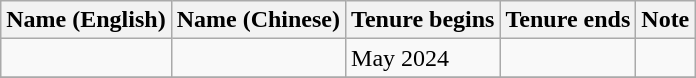<table class="wikitable">
<tr>
<th>Name (English)</th>
<th>Name (Chinese)</th>
<th>Tenure begins</th>
<th>Tenure ends</th>
<th>Note</th>
</tr>
<tr>
<td></td>
<td></td>
<td>May 2024</td>
<td></td>
<td></td>
</tr>
<tr>
</tr>
</table>
